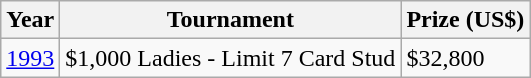<table class="wikitable">
<tr>
<th>Year</th>
<th>Tournament</th>
<th>Prize (US$)</th>
</tr>
<tr>
<td><a href='#'>1993</a></td>
<td>$1,000 Ladies - Limit 7 Card Stud</td>
<td>$32,800</td>
</tr>
</table>
